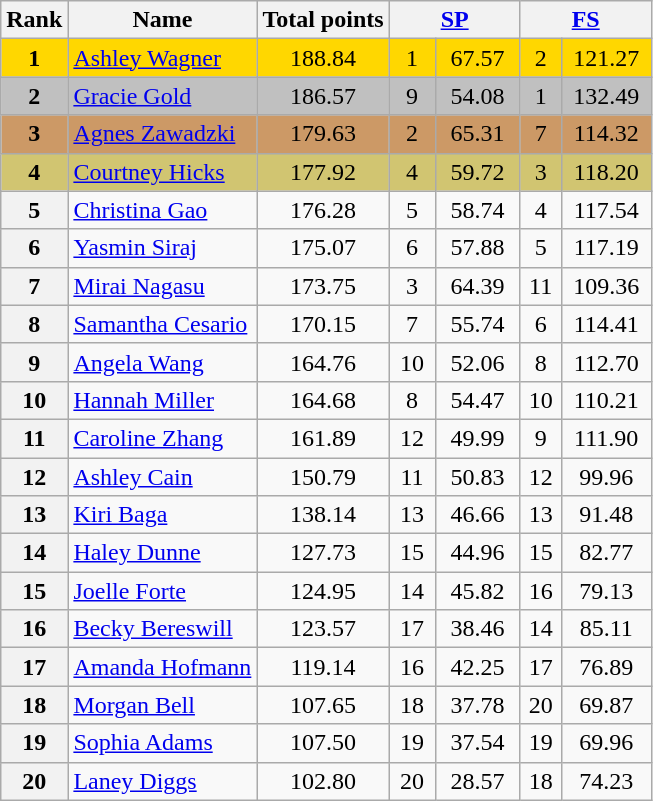<table class="wikitable sortable">
<tr>
<th>Rank</th>
<th>Name</th>
<th>Total points</th>
<th colspan="2" width="80px"><a href='#'>SP</a></th>
<th colspan="2" width="80px"><a href='#'>FS</a></th>
</tr>
<tr bgcolor="gold">
<td align="center"><strong>1</strong></td>
<td><a href='#'>Ashley Wagner</a></td>
<td align="center">188.84</td>
<td align="center">1</td>
<td align="center">67.57</td>
<td align="center">2</td>
<td align="center">121.27</td>
</tr>
<tr bgcolor="silver">
<td align="center"><strong>2</strong></td>
<td><a href='#'>Gracie Gold</a></td>
<td align="center">186.57</td>
<td align="center">9</td>
<td align="center">54.08</td>
<td align="center">1</td>
<td align="center">132.49</td>
</tr>
<tr bgcolor="cc9966">
<td align="center"><strong>3</strong></td>
<td><a href='#'>Agnes Zawadzki</a></td>
<td align="center">179.63</td>
<td align="center">2</td>
<td align="center">65.31</td>
<td align="center">7</td>
<td align="center">114.32</td>
</tr>
<tr bgcolor="#d1c571">
<td align="center"><strong>4</strong></td>
<td><a href='#'>Courtney Hicks</a></td>
<td align="center">177.92</td>
<td align="center">4</td>
<td align="center">59.72</td>
<td align="center">3</td>
<td align="center">118.20</td>
</tr>
<tr>
<th>5</th>
<td><a href='#'>Christina Gao</a></td>
<td align="center">176.28</td>
<td align="center">5</td>
<td align="center">58.74</td>
<td align="center">4</td>
<td align="center">117.54</td>
</tr>
<tr>
<th>6</th>
<td><a href='#'>Yasmin Siraj</a></td>
<td align="center">175.07</td>
<td align="center">6</td>
<td align="center">57.88</td>
<td align="center">5</td>
<td align="center">117.19</td>
</tr>
<tr>
<th>7</th>
<td><a href='#'>Mirai Nagasu</a></td>
<td align="center">173.75</td>
<td align="center">3</td>
<td align="center">64.39</td>
<td align="center">11</td>
<td align="center">109.36</td>
</tr>
<tr>
<th>8</th>
<td><a href='#'>Samantha Cesario</a></td>
<td align="center">170.15</td>
<td align="center">7</td>
<td align="center">55.74</td>
<td align="center">6</td>
<td align="center">114.41</td>
</tr>
<tr>
<th>9</th>
<td><a href='#'>Angela Wang</a></td>
<td align="center">164.76</td>
<td align="center">10</td>
<td align="center">52.06</td>
<td align="center">8</td>
<td align="center">112.70</td>
</tr>
<tr>
<th>10</th>
<td><a href='#'>Hannah Miller</a></td>
<td align="center">164.68</td>
<td align="center">8</td>
<td align="center">54.47</td>
<td align="center">10</td>
<td align="center">110.21</td>
</tr>
<tr>
<th>11</th>
<td><a href='#'>Caroline Zhang</a></td>
<td align="center">161.89</td>
<td align="center">12</td>
<td align="center">49.99</td>
<td align="center">9</td>
<td align="center">111.90</td>
</tr>
<tr>
<th>12</th>
<td><a href='#'> Ashley Cain</a></td>
<td align="center">150.79</td>
<td align="center">11</td>
<td align="center">50.83</td>
<td align="center">12</td>
<td align="center">99.96</td>
</tr>
<tr>
<th>13</th>
<td><a href='#'>Kiri Baga</a></td>
<td align="center">138.14</td>
<td align="center">13</td>
<td align="center">46.66</td>
<td align="center">13</td>
<td align="center">91.48</td>
</tr>
<tr>
<th>14</th>
<td><a href='#'>Haley Dunne</a></td>
<td align="center">127.73</td>
<td align="center">15</td>
<td align="center">44.96</td>
<td align="center">15</td>
<td align="center">82.77</td>
</tr>
<tr>
<th>15</th>
<td><a href='#'>Joelle Forte</a></td>
<td align="center">124.95</td>
<td align="center">14</td>
<td align="center">45.82</td>
<td align="center">16</td>
<td align="center">79.13</td>
</tr>
<tr>
<th>16</th>
<td><a href='#'>Becky Bereswill</a></td>
<td align="center">123.57</td>
<td align="center">17</td>
<td align="center">38.46</td>
<td align="center">14</td>
<td align="center">85.11</td>
</tr>
<tr>
<th>17</th>
<td><a href='#'>Amanda Hofmann</a></td>
<td align="center">119.14</td>
<td align="center">16</td>
<td align="center">42.25</td>
<td align="center">17</td>
<td align="center">76.89</td>
</tr>
<tr>
<th>18</th>
<td><a href='#'>Morgan Bell</a></td>
<td align="center">107.65</td>
<td align="center">18</td>
<td align="center">37.78</td>
<td align="center">20</td>
<td align="center">69.87</td>
</tr>
<tr>
<th>19</th>
<td><a href='#'>Sophia Adams</a></td>
<td align="center">107.50</td>
<td align="center">19</td>
<td align="center">37.54</td>
<td align="center">19</td>
<td align="center">69.96</td>
</tr>
<tr>
<th>20</th>
<td><a href='#'>Laney Diggs</a></td>
<td align="center">102.80</td>
<td align="center">20</td>
<td align="center">28.57</td>
<td align="center">18</td>
<td align="center">74.23</td>
</tr>
</table>
